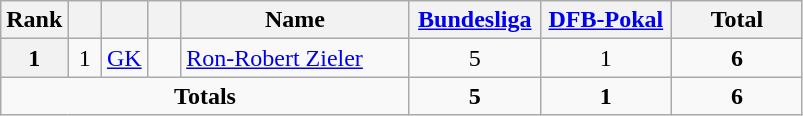<table class="wikitable" style="text-align:center">
<tr>
<th width=15>Rank</th>
<th width=15></th>
<th width=15></th>
<th width=15></th>
<th width=145>Name</th>
<th width=80><strong><a href='#'>Bundesliga</a></strong></th>
<th width=80><strong><a href='#'>DFB-Pokal</a></strong></th>
<th width=80>Total</th>
</tr>
<tr>
<th>1</th>
<td>1</td>
<td><a href='#'>GK</a></td>
<td></td>
<td align=left><a href='#'>Ron-Robert Zieler</a></td>
<td>5</td>
<td>1</td>
<td><strong>6</strong></td>
</tr>
<tr>
<td colspan=5><strong>Totals</strong></td>
<td><strong>5</strong></td>
<td><strong>1</strong></td>
<td><strong>6</strong></td>
</tr>
</table>
